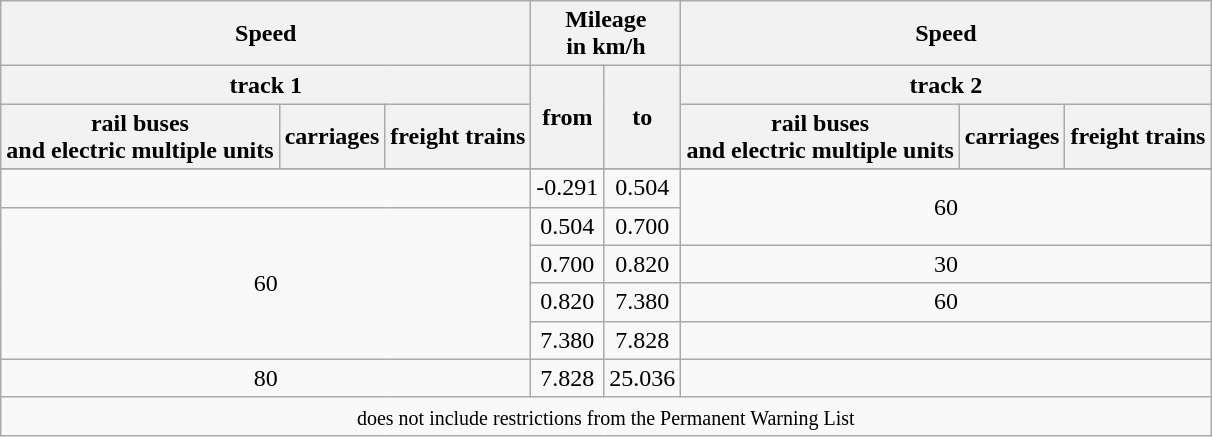<table class="wikitable" style="text-align:center">
<tr>
<th colspan="3">Speed</th>
<th colspan="2">Mileage<br>in km/h</th>
<th colspan="3">Speed</th>
</tr>
<tr>
<th colspan="3">track 1</th>
<th rowspan="2">from</th>
<th rowspan="2">to</th>
<th colspan="3">track 2</th>
</tr>
<tr>
<th>rail buses<br>and electric multiple units</th>
<th>carriages</th>
<th>freight trains</th>
<th>rail buses<br>and electric multiple units</th>
<th>carriages</th>
<th>freight trains</th>
</tr>
<tr>
</tr>
<tr>
<td colspan="3"></td>
<td>-0.291</td>
<td>0.504</td>
<td colspan="3" rowspan="2">60</td>
</tr>
<tr>
<td colspan="3" rowspan="4">60</td>
<td>0.504</td>
<td>0.700</td>
</tr>
<tr>
<td>0.700</td>
<td>0.820</td>
<td colspan="3">30</td>
</tr>
<tr>
<td>0.820</td>
<td>7.380</td>
<td colspan="3">60</td>
</tr>
<tr>
<td>7.380</td>
<td>7.828</td>
<td colspan="3"></td>
</tr>
<tr>
<td colspan="3">80</td>
<td>7.828</td>
<td>25.036</td>
<td colspan="3"></td>
</tr>
<tr>
<td colspan="8"><small>does not include restrictions from the Permanent Warning List</small></td>
</tr>
</table>
